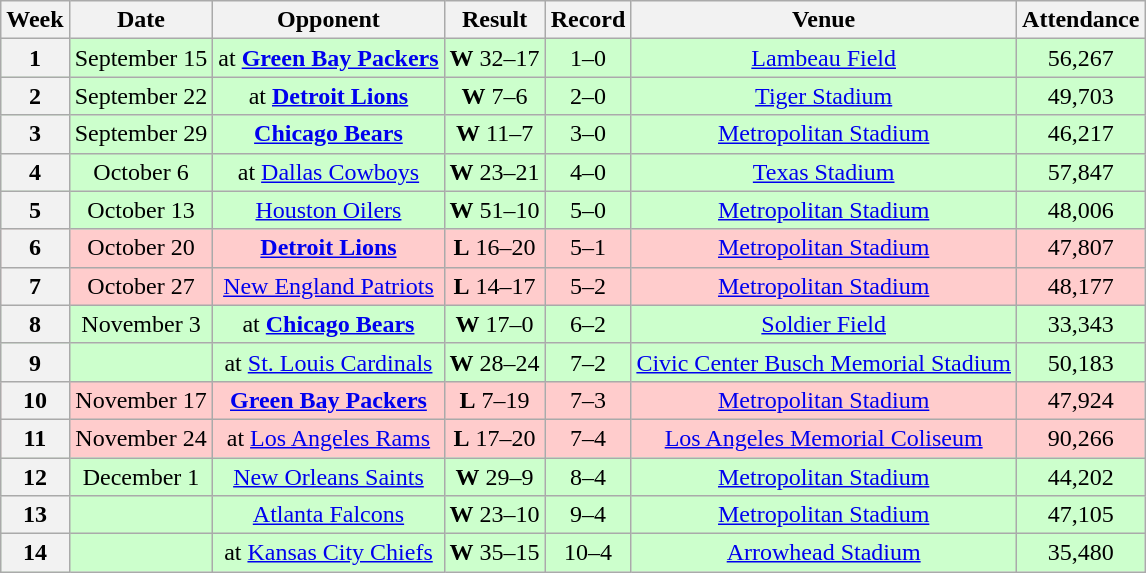<table class="wikitable" style="text-align:center">
<tr>
<th>Week</th>
<th>Date</th>
<th>Opponent</th>
<th>Result</th>
<th>Record</th>
<th>Venue</th>
<th>Attendance</th>
</tr>
<tr style="background:#cfc">
<th>1</th>
<td>September 15</td>
<td>at <strong><a href='#'>Green Bay Packers</a></strong></td>
<td><strong>W</strong> 32–17</td>
<td>1–0</td>
<td><a href='#'>Lambeau Field</a></td>
<td>56,267</td>
</tr>
<tr style="background:#cfc">
<th>2</th>
<td>September 22</td>
<td>at <strong><a href='#'>Detroit Lions</a></strong></td>
<td><strong>W</strong> 7–6</td>
<td>2–0</td>
<td><a href='#'>Tiger Stadium</a></td>
<td>49,703</td>
</tr>
<tr style="background:#cfc">
<th>3</th>
<td>September 29</td>
<td><strong><a href='#'>Chicago Bears</a></strong></td>
<td><strong>W</strong> 11–7</td>
<td>3–0</td>
<td><a href='#'>Metropolitan Stadium</a></td>
<td>46,217</td>
</tr>
<tr style="background:#cfc">
<th>4</th>
<td>October 6</td>
<td>at <a href='#'>Dallas Cowboys</a></td>
<td><strong>W</strong> 23–21</td>
<td>4–0</td>
<td><a href='#'>Texas Stadium</a></td>
<td>57,847</td>
</tr>
<tr style="background:#cfc">
<th>5</th>
<td>October 13</td>
<td><a href='#'>Houston Oilers</a></td>
<td><strong>W</strong> 51–10</td>
<td>5–0</td>
<td><a href='#'>Metropolitan Stadium</a></td>
<td>48,006</td>
</tr>
<tr style="background:#fcc">
<th>6</th>
<td>October 20</td>
<td><strong><a href='#'>Detroit Lions</a></strong></td>
<td><strong>L</strong> 16–20</td>
<td>5–1</td>
<td><a href='#'>Metropolitan Stadium</a></td>
<td>47,807</td>
</tr>
<tr style="background:#fcc">
<th>7</th>
<td>October 27</td>
<td><a href='#'>New England Patriots</a></td>
<td><strong>L</strong> 14–17</td>
<td>5–2</td>
<td><a href='#'>Metropolitan Stadium</a></td>
<td>48,177</td>
</tr>
<tr style="background:#cfc">
<th>8</th>
<td>November 3</td>
<td>at <strong><a href='#'>Chicago Bears</a></strong></td>
<td><strong>W</strong> 17–0</td>
<td>6–2</td>
<td><a href='#'>Soldier Field</a></td>
<td>33,343</td>
</tr>
<tr style="background:#cfc">
<th>9</th>
<td></td>
<td>at <a href='#'>St. Louis Cardinals</a></td>
<td><strong>W</strong> 28–24</td>
<td>7–2</td>
<td><a href='#'>Civic Center Busch Memorial Stadium</a></td>
<td>50,183</td>
</tr>
<tr style="background:#fcc">
<th>10</th>
<td>November 17</td>
<td><strong><a href='#'>Green Bay Packers</a></strong></td>
<td><strong>L</strong> 7–19</td>
<td>7–3</td>
<td><a href='#'>Metropolitan Stadium</a></td>
<td>47,924</td>
</tr>
<tr style="background:#fcc">
<th>11</th>
<td>November 24</td>
<td>at <a href='#'>Los Angeles Rams</a></td>
<td><strong>L</strong> 17–20</td>
<td>7–4</td>
<td><a href='#'>Los Angeles Memorial Coliseum</a></td>
<td>90,266</td>
</tr>
<tr style="background:#cfc">
<th>12</th>
<td>December 1</td>
<td><a href='#'>New Orleans Saints</a></td>
<td><strong>W</strong> 29–9</td>
<td>8–4</td>
<td><a href='#'>Metropolitan Stadium</a></td>
<td>44,202</td>
</tr>
<tr style="background:#cfc">
<th>13</th>
<td></td>
<td><a href='#'>Atlanta Falcons</a></td>
<td><strong>W</strong> 23–10</td>
<td>9–4</td>
<td><a href='#'>Metropolitan Stadium</a></td>
<td>47,105</td>
</tr>
<tr style="background:#cfc">
<th>14</th>
<td></td>
<td>at <a href='#'>Kansas City Chiefs</a></td>
<td><strong>W</strong> 35–15</td>
<td>10–4</td>
<td><a href='#'>Arrowhead Stadium</a></td>
<td>35,480</td>
</tr>
</table>
